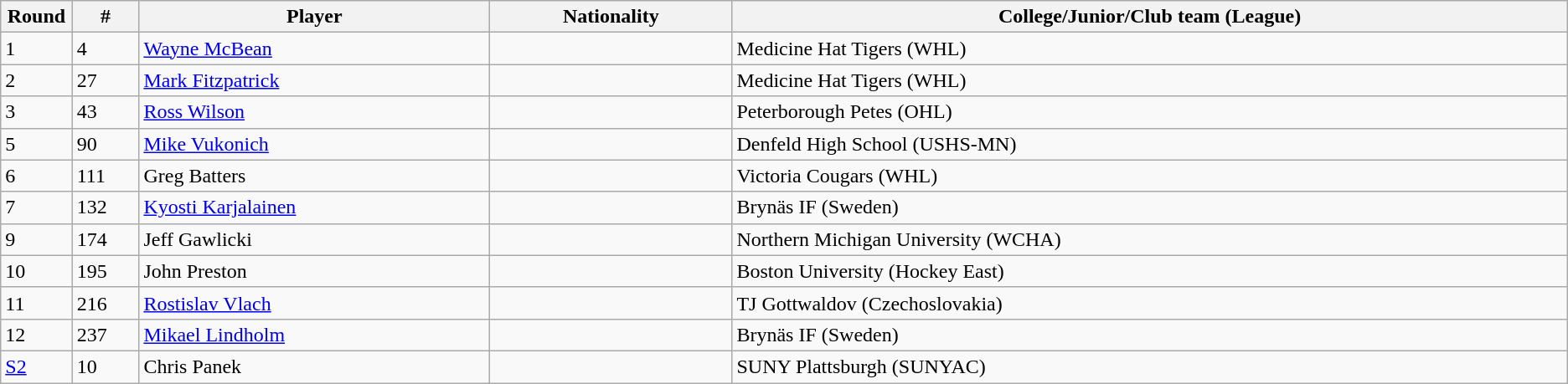<table class="wikitable">
<tr align="center">
<th bgcolor="#DDDDFF" width="4.0%">Round</th>
<th bgcolor="#DDDDFF" width="4.0%">#</th>
<th bgcolor="#DDDDFF" width="21.0%">Player</th>
<th bgcolor="#DDDDFF" width="14.5%">Nationality</th>
<th bgcolor="#DDDDFF" width="50.0%">College/Junior/Club team (League)</th>
</tr>
<tr>
<td>1</td>
<td>4</td>
<td><a href='#'>Wayne McBean</a></td>
<td></td>
<td>Medicine Hat Tigers (WHL)</td>
</tr>
<tr>
<td>2</td>
<td>27</td>
<td><a href='#'>Mark Fitzpatrick</a></td>
<td></td>
<td>Medicine Hat Tigers (WHL)</td>
</tr>
<tr>
<td>3</td>
<td>43</td>
<td><a href='#'>Ross Wilson</a></td>
<td></td>
<td>Peterborough Petes (OHL)</td>
</tr>
<tr>
<td>5</td>
<td>90</td>
<td><a href='#'>Mike Vukonich</a></td>
<td></td>
<td>Denfeld High School (USHS-MN)</td>
</tr>
<tr>
<td>6</td>
<td>111</td>
<td>Greg Batters</td>
<td></td>
<td>Victoria Cougars (WHL)</td>
</tr>
<tr>
<td>7</td>
<td>132</td>
<td><a href='#'>Kyosti Karjalainen</a></td>
<td></td>
<td>Brynäs IF (Sweden)</td>
</tr>
<tr>
<td>9</td>
<td>174</td>
<td>Jeff Gawlicki</td>
<td></td>
<td>Northern Michigan University (WCHA)</td>
</tr>
<tr>
<td>10</td>
<td>195</td>
<td>John Preston</td>
<td></td>
<td>Boston University (Hockey East)</td>
</tr>
<tr>
<td>11</td>
<td>216</td>
<td><a href='#'>Rostislav Vlach</a></td>
<td></td>
<td>TJ Gottwaldov (Czechoslovakia)</td>
</tr>
<tr>
<td>12</td>
<td>237</td>
<td><a href='#'>Mikael Lindholm</a></td>
<td></td>
<td>Brynäs IF (Sweden)</td>
</tr>
<tr>
<td><a href='#'>S2</a></td>
<td>10</td>
<td>Chris Panek</td>
<td></td>
<td>SUNY Plattsburgh (SUNYAC)</td>
</tr>
</table>
